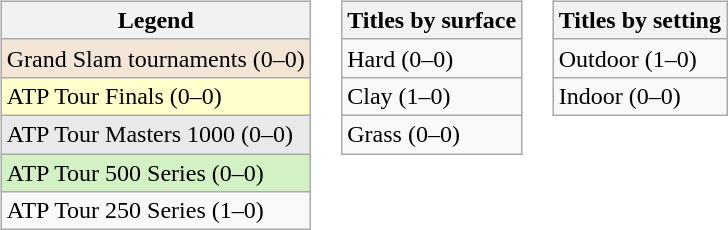<table>
<tr valign="top">
<td><br><table class="wikitable">
<tr>
<th>Legend</th>
</tr>
<tr style="background:#f3e6d7;">
<td>Grand Slam tournaments (0–0)</td>
</tr>
<tr style="background:#ffffcc;">
<td>ATP Tour Finals (0–0)</td>
</tr>
<tr style="background:#e9e9e9;">
<td>ATP Tour Masters 1000 (0–0)</td>
</tr>
<tr style="background:#d4f1c5;">
<td>ATP Tour 500 Series (0–0)</td>
</tr>
<tr>
<td>ATP Tour 250 Series (1–0)</td>
</tr>
</table>
</td>
<td><br><table class="wikitable">
<tr>
<th>Titles by surface</th>
</tr>
<tr>
<td>Hard (0–0)</td>
</tr>
<tr>
<td>Clay (1–0)</td>
</tr>
<tr>
<td>Grass (0–0)</td>
</tr>
</table>
</td>
<td><br><table class="wikitable">
<tr>
<th>Titles by setting</th>
</tr>
<tr>
<td>Outdoor (1–0)</td>
</tr>
<tr>
<td>Indoor (0–0)</td>
</tr>
</table>
</td>
</tr>
</table>
